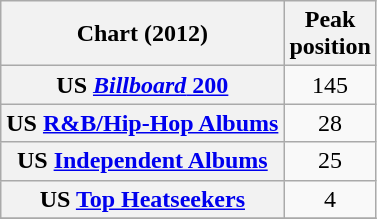<table class="wikitable sortable plainrowheaders">
<tr>
<th scope="col">Chart (2012)</th>
<th scope="col">Peak<br>position</th>
</tr>
<tr>
<th scope="row">US <a href='#'><em>Billboard</em> 200</a></th>
<td align="center">145</td>
</tr>
<tr>
<th scope="row">US <a href='#'>R&B/Hip-Hop Albums</a></th>
<td align="center">28</td>
</tr>
<tr>
<th scope="row">US <a href='#'>Independent Albums</a></th>
<td align="center">25</td>
</tr>
<tr>
<th scope="row">US <a href='#'>Top Heatseekers</a></th>
<td align="center">4</td>
</tr>
<tr>
</tr>
</table>
